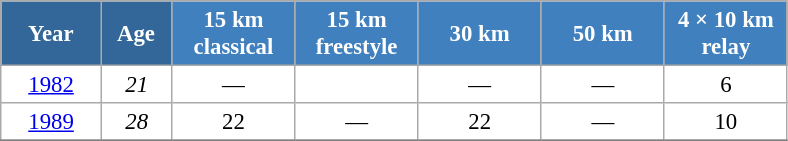<table class="wikitable" style="font-size:95%; text-align:center; border:grey solid 1px; border-collapse:collapse; background:#ffffff;">
<tr>
<th style="background-color:#369; color:white; width:60px;"> Year </th>
<th style="background-color:#369; color:white; width:40px;"> Age </th>
<th style="background-color:#4180be; color:white; width:75px;"> 15 km <br> classical </th>
<th style="background-color:#4180be; color:white; width:75px;"> 15 km <br> freestyle </th>
<th style="background-color:#4180be; color:white; width:75px;"> 30 km </th>
<th style="background-color:#4180be; color:white; width:75px;"> 50 km </th>
<th style="background-color:#4180be; color:white; width:75px;"> 4 × 10 km <br> relay </th>
</tr>
<tr>
<td><a href='#'>1982</a></td>
<td><em>21</em></td>
<td>—</td>
<td></td>
<td>—</td>
<td>—</td>
<td>6</td>
</tr>
<tr>
<td><a href='#'>1989</a></td>
<td><em>28</em></td>
<td>22</td>
<td>—</td>
<td>22</td>
<td>—</td>
<td>10</td>
</tr>
<tr>
</tr>
</table>
